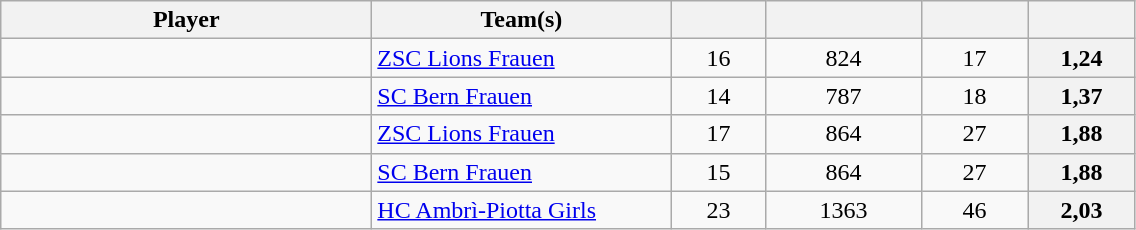<table class="wikitable sortable" style="text-align: center">
<tr>
<th style="width: 15em;">Player</th>
<th style="width: 12em;">Team(s)</th>
<th style="width: 3.5em;"></th>
<th style="width: 6em;"></th>
<th style="width: 4em;"></th>
<th style="width: 4em;"></th>
</tr>
<tr>
<td style="text-align:left;"> </td>
<td style="text-align:left;"><a href='#'>ZSC Lions Frauen</a></td>
<td>16</td>
<td>824</td>
<td>17</td>
<th>1,24</th>
</tr>
<tr>
<td style="text-align:left;"> </td>
<td style="text-align:left;"><a href='#'>SC Bern Frauen</a></td>
<td>14</td>
<td>787</td>
<td>18</td>
<th>1,37</th>
</tr>
<tr>
<td style="text-align:left;"> </td>
<td style="text-align:left;"><a href='#'>ZSC Lions Frauen</a></td>
<td>17</td>
<td>864</td>
<td>27</td>
<th>1,88</th>
</tr>
<tr>
<td style="text-align:left;"> </td>
<td style="text-align:left;"><a href='#'>SC Bern Frauen</a></td>
<td>15</td>
<td>864</td>
<td>27</td>
<th>1,88</th>
</tr>
<tr>
<td style="text-align:left;"> </td>
<td style="text-align:left;"><a href='#'>HC Ambrì-Piotta Girls</a></td>
<td>23</td>
<td>1363</td>
<td>46</td>
<th>2,03</th>
</tr>
</table>
